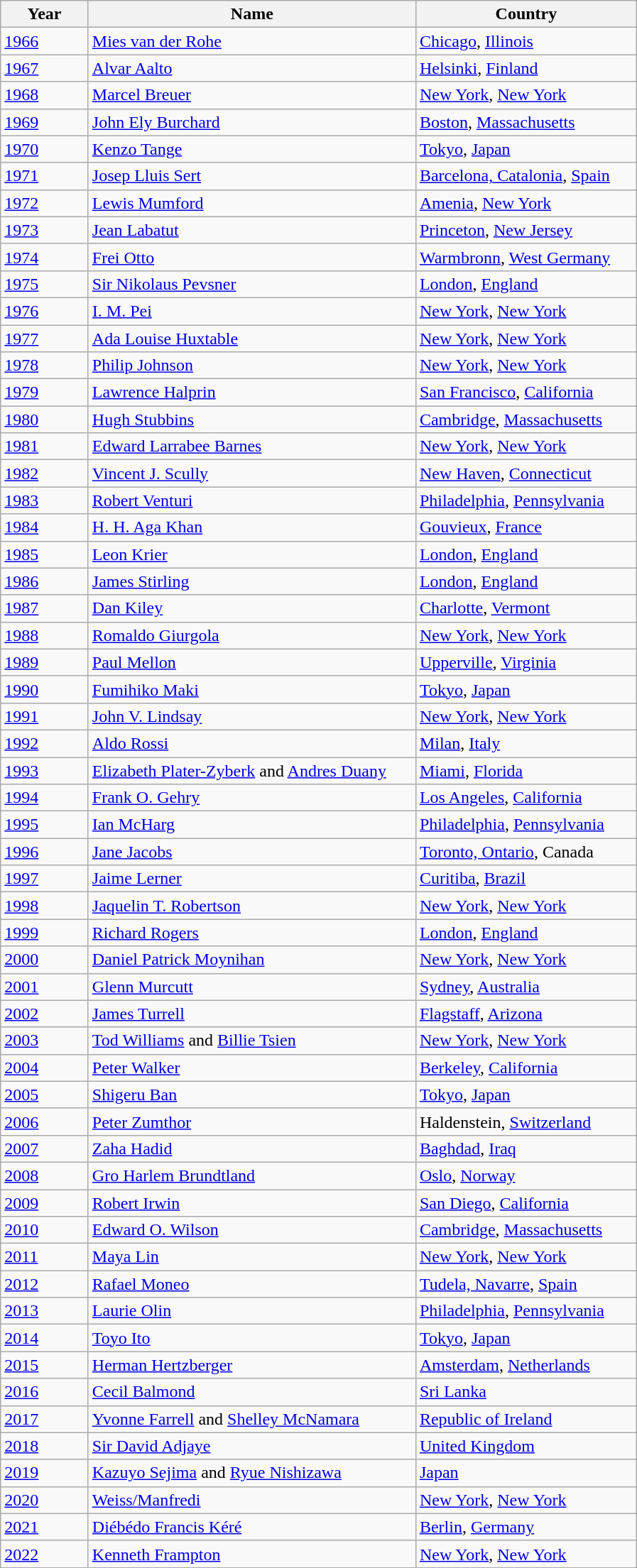<table class="wikitable sortable">
<tr>
<th width="75">Year</th>
<th width="300">Name</th>
<th width="200">Country</th>
</tr>
<tr ->
<td><a href='#'>1966</a></td>
<td><a href='#'>Mies van der Rohe</a></td>
<td><a href='#'>Chicago</a>, <a href='#'>Illinois</a></td>
</tr>
<tr ->
<td><a href='#'>1967</a></td>
<td><a href='#'>Alvar Aalto</a></td>
<td><a href='#'>Helsinki</a>, <a href='#'>Finland</a></td>
</tr>
<tr ->
<td><a href='#'>1968</a></td>
<td><a href='#'>Marcel Breuer</a></td>
<td><a href='#'>New York</a>, <a href='#'>New York</a></td>
</tr>
<tr ->
<td><a href='#'>1969</a></td>
<td><a href='#'>John Ely Burchard</a></td>
<td><a href='#'>Boston</a>, <a href='#'>Massachusetts</a></td>
</tr>
<tr ->
<td><a href='#'>1970</a></td>
<td><a href='#'>Kenzo Tange</a></td>
<td><a href='#'>Tokyo</a>, <a href='#'>Japan</a></td>
</tr>
<tr ->
<td><a href='#'>1971</a></td>
<td><a href='#'>Josep Lluis Sert</a></td>
<td><a href='#'>Barcelona, Catalonia</a>, <a href='#'>Spain</a></td>
</tr>
<tr ->
<td><a href='#'>1972</a></td>
<td><a href='#'>Lewis Mumford</a></td>
<td><a href='#'>Amenia</a>, <a href='#'>New York</a></td>
</tr>
<tr ->
<td><a href='#'>1973</a></td>
<td><a href='#'>Jean Labatut</a></td>
<td><a href='#'>Princeton</a>, <a href='#'>New Jersey</a></td>
</tr>
<tr ->
<td><a href='#'>1974</a></td>
<td><a href='#'>Frei Otto</a></td>
<td><a href='#'>Warmbronn</a>, <a href='#'>West Germany</a></td>
</tr>
<tr ->
<td><a href='#'>1975</a></td>
<td><a href='#'>Sir Nikolaus Pevsner</a></td>
<td><a href='#'>London</a>, <a href='#'>England</a></td>
</tr>
<tr ->
<td><a href='#'>1976</a></td>
<td><a href='#'>I. M. Pei</a></td>
<td><a href='#'>New York</a>, <a href='#'>New York</a></td>
</tr>
<tr ->
<td><a href='#'>1977</a></td>
<td><a href='#'>Ada Louise Huxtable</a></td>
<td><a href='#'>New York</a>, <a href='#'>New York</a></td>
</tr>
<tr ->
<td><a href='#'>1978</a></td>
<td><a href='#'>Philip Johnson</a></td>
<td><a href='#'>New York</a>, <a href='#'>New York</a></td>
</tr>
<tr ->
<td><a href='#'>1979</a></td>
<td><a href='#'>Lawrence Halprin</a></td>
<td><a href='#'>San Francisco</a>, <a href='#'>California</a></td>
</tr>
<tr ->
<td><a href='#'>1980</a></td>
<td><a href='#'>Hugh Stubbins</a></td>
<td><a href='#'>Cambridge</a>, <a href='#'>Massachusetts</a></td>
</tr>
<tr ->
<td><a href='#'>1981</a></td>
<td><a href='#'>Edward Larrabee Barnes</a></td>
<td><a href='#'>New York</a>, <a href='#'>New York</a></td>
</tr>
<tr ->
<td><a href='#'>1982</a></td>
<td><a href='#'>Vincent J. Scully</a></td>
<td><a href='#'>New Haven</a>, <a href='#'>Connecticut</a></td>
</tr>
<tr ->
<td><a href='#'>1983</a></td>
<td><a href='#'>Robert Venturi</a></td>
<td><a href='#'>Philadelphia</a>, <a href='#'>Pennsylvania</a></td>
</tr>
<tr ->
<td><a href='#'>1984</a></td>
<td><a href='#'>H. H. Aga Khan</a></td>
<td><a href='#'>Gouvieux</a>, <a href='#'>France</a></td>
</tr>
<tr ->
<td><a href='#'>1985</a></td>
<td><a href='#'>Leon Krier</a></td>
<td><a href='#'>London</a>, <a href='#'>England</a></td>
</tr>
<tr ->
<td><a href='#'>1986</a></td>
<td><a href='#'>James Stirling</a></td>
<td><a href='#'>London</a>, <a href='#'>England</a></td>
</tr>
<tr ->
<td><a href='#'>1987</a></td>
<td><a href='#'>Dan Kiley</a></td>
<td><a href='#'>Charlotte</a>, <a href='#'>Vermont</a></td>
</tr>
<tr ->
<td><a href='#'>1988</a></td>
<td><a href='#'>Romaldo Giurgola</a></td>
<td><a href='#'>New York</a>, <a href='#'>New York</a></td>
</tr>
<tr ->
<td><a href='#'>1989</a></td>
<td><a href='#'>Paul Mellon</a></td>
<td><a href='#'>Upperville</a>, <a href='#'>Virginia</a></td>
</tr>
<tr ->
<td><a href='#'>1990</a></td>
<td><a href='#'>Fumihiko Maki</a></td>
<td><a href='#'>Tokyo</a>, <a href='#'>Japan</a></td>
</tr>
<tr ->
<td><a href='#'>1991</a></td>
<td><a href='#'>John V. Lindsay</a></td>
<td><a href='#'>New York</a>, <a href='#'>New York</a></td>
</tr>
<tr ->
<td><a href='#'>1992</a></td>
<td><a href='#'>Aldo Rossi</a></td>
<td><a href='#'>Milan</a>, <a href='#'>Italy</a></td>
</tr>
<tr ->
<td><a href='#'>1993</a></td>
<td><a href='#'>Elizabeth Plater-Zyberk</a> and <a href='#'>Andres Duany</a></td>
<td><a href='#'>Miami</a>, <a href='#'>Florida</a></td>
</tr>
<tr ->
<td><a href='#'>1994</a></td>
<td><a href='#'>Frank O. Gehry</a></td>
<td><a href='#'>Los Angeles</a>, <a href='#'>California</a></td>
</tr>
<tr ->
<td><a href='#'>1995</a></td>
<td><a href='#'>Ian McHarg</a></td>
<td><a href='#'>Philadelphia</a>, <a href='#'>Pennsylvania</a></td>
</tr>
<tr ->
<td><a href='#'>1996</a></td>
<td><a href='#'>Jane Jacobs</a></td>
<td><a href='#'>Toronto, Ontario</a>, Canada</td>
</tr>
<tr ->
<td><a href='#'>1997</a></td>
<td><a href='#'>Jaime Lerner</a></td>
<td><a href='#'>Curitiba</a>, <a href='#'>Brazil</a></td>
</tr>
<tr ->
<td><a href='#'>1998</a></td>
<td><a href='#'>Jaquelin T. Robertson</a></td>
<td><a href='#'>New York</a>, <a href='#'>New York</a></td>
</tr>
<tr ->
<td><a href='#'>1999</a></td>
<td><a href='#'>Richard Rogers</a></td>
<td><a href='#'>London</a>, <a href='#'>England</a></td>
</tr>
<tr ->
<td><a href='#'>2000</a></td>
<td><a href='#'>Daniel Patrick Moynihan</a></td>
<td><a href='#'>New York</a>, <a href='#'>New York</a></td>
</tr>
<tr ->
<td><a href='#'>2001</a></td>
<td><a href='#'>Glenn Murcutt</a></td>
<td><a href='#'>Sydney</a>, <a href='#'>Australia</a></td>
</tr>
<tr ->
<td><a href='#'>2002</a></td>
<td><a href='#'>James Turrell</a></td>
<td><a href='#'>Flagstaff</a>, <a href='#'>Arizona</a></td>
</tr>
<tr ->
<td><a href='#'>2003</a></td>
<td><a href='#'>Tod Williams</a> and <a href='#'>Billie Tsien</a></td>
<td><a href='#'>New York</a>, <a href='#'>New York</a></td>
</tr>
<tr ->
<td><a href='#'>2004</a></td>
<td><a href='#'>Peter Walker</a></td>
<td><a href='#'>Berkeley</a>, <a href='#'>California</a></td>
</tr>
<tr ->
<td><a href='#'>2005</a></td>
<td><a href='#'>Shigeru Ban</a></td>
<td><a href='#'>Tokyo</a>, <a href='#'>Japan</a></td>
</tr>
<tr ->
<td><a href='#'>2006</a></td>
<td><a href='#'>Peter Zumthor</a></td>
<td>Haldenstein, <a href='#'>Switzerland</a></td>
</tr>
<tr ->
<td><a href='#'>2007</a></td>
<td><a href='#'>Zaha Hadid</a></td>
<td><a href='#'>Baghdad</a>, <a href='#'>Iraq</a></td>
</tr>
<tr ->
<td><a href='#'>2008</a></td>
<td><a href='#'>Gro Harlem Brundtland</a></td>
<td><a href='#'>Oslo</a>, <a href='#'>Norway</a></td>
</tr>
<tr ->
<td><a href='#'>2009</a></td>
<td><a href='#'>Robert Irwin</a></td>
<td><a href='#'>San Diego</a>, <a href='#'>California</a></td>
</tr>
<tr ->
<td><a href='#'>2010</a></td>
<td><a href='#'>Edward O. Wilson</a></td>
<td><a href='#'>Cambridge</a>, <a href='#'>Massachusetts</a></td>
</tr>
<tr ->
<td><a href='#'>2011</a></td>
<td><a href='#'>Maya Lin</a></td>
<td><a href='#'>New York</a>, <a href='#'>New York</a></td>
</tr>
<tr ->
<td><a href='#'>2012</a></td>
<td><a href='#'>Rafael Moneo</a></td>
<td><a href='#'>Tudela, Navarre</a>, <a href='#'>Spain</a></td>
</tr>
<tr ->
<td><a href='#'>2013</a></td>
<td><a href='#'>Laurie Olin</a></td>
<td><a href='#'>Philadelphia</a>, <a href='#'>Pennsylvania</a></td>
</tr>
<tr ->
<td><a href='#'>2014</a></td>
<td><a href='#'>Toyo Ito</a></td>
<td><a href='#'>Tokyo</a>, <a href='#'>Japan</a></td>
</tr>
<tr ->
<td><a href='#'>2015</a></td>
<td><a href='#'>Herman Hertzberger</a></td>
<td><a href='#'>Amsterdam</a>, <a href='#'>Netherlands</a></td>
</tr>
<tr ->
<td><a href='#'>2016</a></td>
<td><a href='#'>Cecil Balmond</a></td>
<td><a href='#'>Sri Lanka</a></td>
</tr>
<tr ->
<td><a href='#'>2017</a></td>
<td><a href='#'>Yvonne Farrell</a> and <a href='#'>Shelley McNamara</a></td>
<td><a href='#'>Republic of Ireland</a></td>
</tr>
<tr ->
<td><a href='#'>2018</a></td>
<td><a href='#'>Sir David Adjaye</a></td>
<td><a href='#'>United Kingdom</a></td>
</tr>
<tr ->
<td><a href='#'>2019</a></td>
<td><a href='#'>Kazuyo Sejima</a> and <a href='#'>Ryue Nishizawa</a></td>
<td><a href='#'>Japan</a></td>
</tr>
<tr ->
<td><a href='#'>2020</a></td>
<td><a href='#'>Weiss/Manfredi</a></td>
<td><a href='#'>New York</a>, <a href='#'>New York</a></td>
</tr>
<tr ->
<td><a href='#'>2021</a></td>
<td><a href='#'>Diébédo Francis Kéré</a></td>
<td><a href='#'>Berlin</a>, <a href='#'>Germany</a></td>
</tr>
<tr ->
<td><a href='#'>2022</a></td>
<td><a href='#'>Kenneth Frampton</a></td>
<td><a href='#'>New York</a>, <a href='#'>New York</a></td>
</tr>
<tr ->
</tr>
</table>
